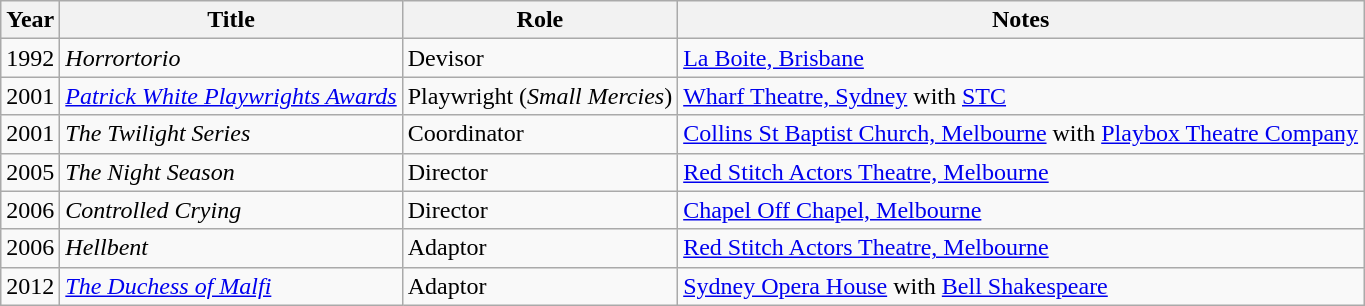<table class=wikitable>
<tr>
<th>Year</th>
<th>Title</th>
<th>Role</th>
<th>Notes</th>
</tr>
<tr>
<td>1992</td>
<td><em>Horrortorio</em></td>
<td>Devisor</td>
<td><a href='#'>La Boite, Brisbane</a></td>
</tr>
<tr>
<td>2001</td>
<td><em><a href='#'>Patrick White Playwrights Awards</a></em></td>
<td>Playwright (<em>Small Mercies</em>)</td>
<td><a href='#'>Wharf Theatre, Sydney</a> with <a href='#'>STC</a></td>
</tr>
<tr>
<td>2001</td>
<td><em>The Twilight Series</em></td>
<td>Coordinator</td>
<td><a href='#'>Collins St Baptist Church, Melbourne</a> with <a href='#'>Playbox Theatre Company</a></td>
</tr>
<tr>
<td>2005</td>
<td><em>The Night Season</em></td>
<td>Director</td>
<td><a href='#'>Red Stitch Actors Theatre, Melbourne</a></td>
</tr>
<tr>
<td>2006</td>
<td><em>Controlled Crying</em></td>
<td>Director</td>
<td><a href='#'>Chapel Off Chapel, Melbourne</a></td>
</tr>
<tr>
<td>2006</td>
<td><em>Hellbent</em></td>
<td>Adaptor</td>
<td><a href='#'>Red Stitch Actors Theatre, Melbourne</a></td>
</tr>
<tr>
<td>2012</td>
<td><em><a href='#'>The Duchess of Malfi</a></em></td>
<td>Adaptor</td>
<td><a href='#'>Sydney Opera House</a> with <a href='#'>Bell Shakespeare</a></td>
</tr>
</table>
